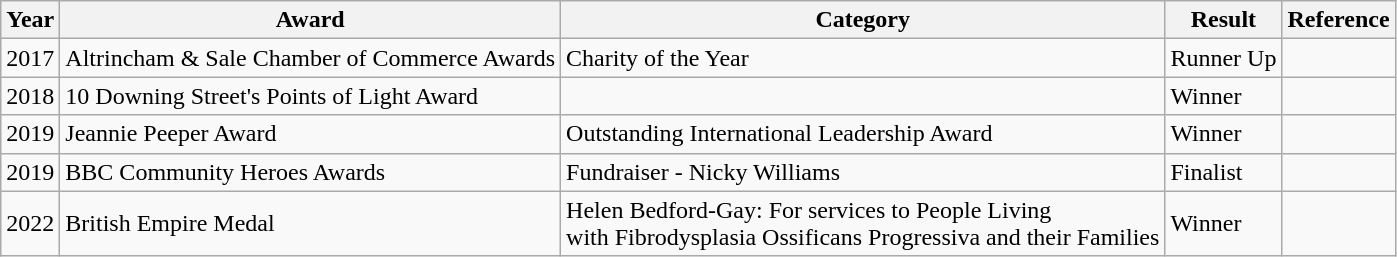<table class="wikitable">
<tr>
<th>Year</th>
<th>Award</th>
<th>Category</th>
<th>Result</th>
<th>Reference</th>
</tr>
<tr>
<td>2017</td>
<td>Altrincham & Sale Chamber of Commerce Awards</td>
<td>Charity of the Year</td>
<td>Runner Up</td>
<td></td>
</tr>
<tr>
<td>2018</td>
<td>10 Downing Street's Points of Light Award</td>
<td></td>
<td>Winner</td>
<td></td>
</tr>
<tr>
<td>2019</td>
<td>Jeannie Peeper Award</td>
<td>Outstanding International Leadership Award</td>
<td>Winner</td>
<td></td>
</tr>
<tr>
<td>2019</td>
<td>BBC Community Heroes Awards</td>
<td>Fundraiser - Nicky Williams</td>
<td>Finalist</td>
<td></td>
</tr>
<tr>
<td>2022</td>
<td>British Empire Medal</td>
<td>Helen Bedford-Gay: For services to People Living<br>with Fibrodysplasia Ossificans Progressiva and their Families</td>
<td>Winner</td>
<td></td>
</tr>
</table>
